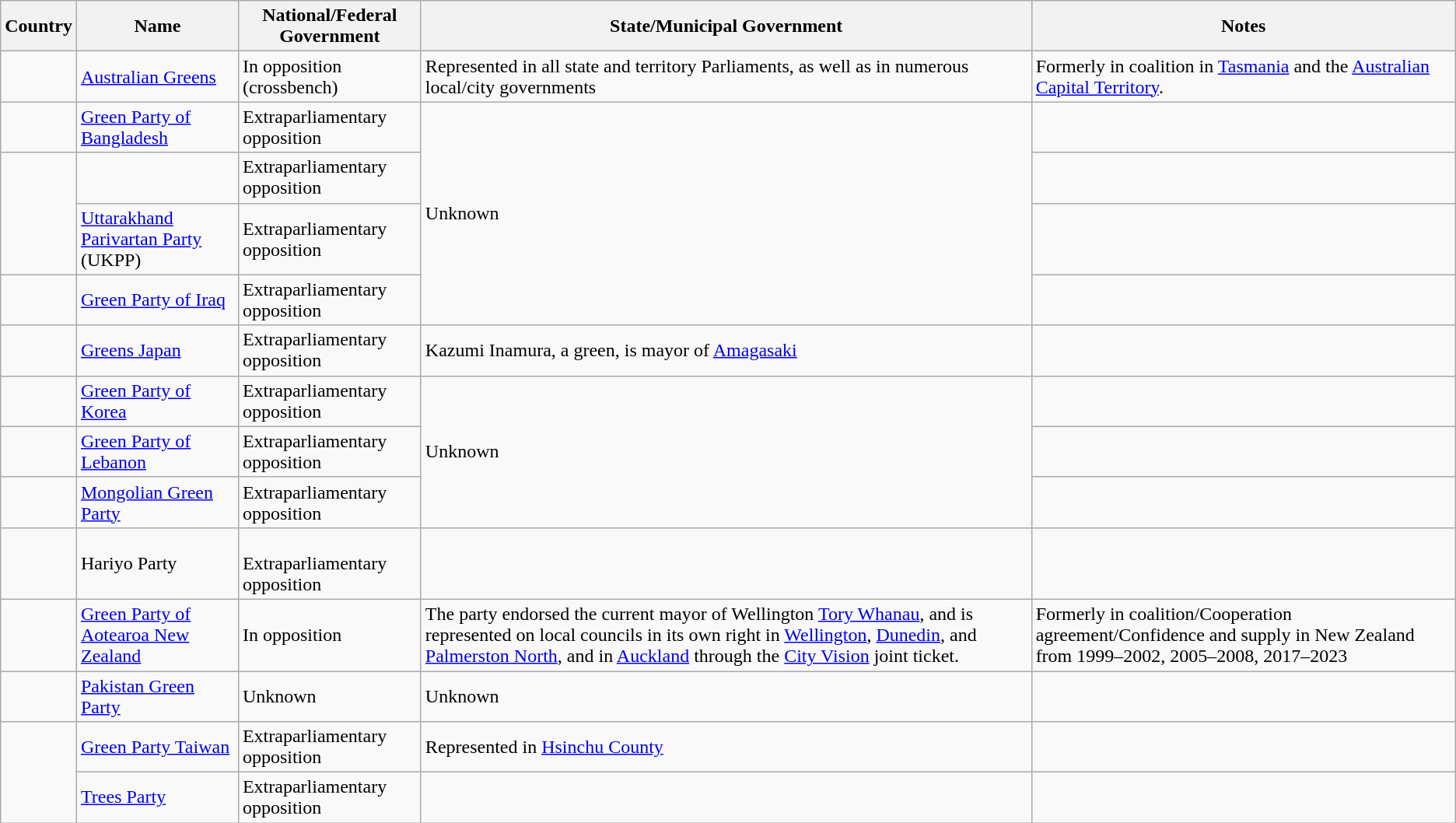<table class="wikitable">
<tr ">
<th>Country</th>
<th>Name</th>
<th>National/Federal Government</th>
<th>State/Municipal Government</th>
<th>Notes</th>
</tr>
<tr>
<td></td>
<td><a href='#'>Australian Greens</a></td>
<td> In opposition (crossbench)</td>
<td>Represented in all state and territory Parliaments, as well as in numerous local/city governments</td>
<td>Formerly in coalition in <a href='#'>Tasmania</a> and the <a href='#'>Australian Capital Territory</a>.</td>
</tr>
<tr>
<td></td>
<td><a href='#'>Green Party of Bangladesh</a></td>
<td>Extraparliamentary opposition</td>
<td rowspan="4">Unknown</td>
<td></td>
</tr>
<tr>
<td rowspan="2"></td>
<td></td>
<td>Extraparliamentary opposition</td>
<td></td>
</tr>
<tr>
<td><a href='#'>Uttarakhand Parivartan Party</a> (UKPP)</td>
<td>Extraparliamentary opposition</td>
<td></td>
</tr>
<tr>
<td></td>
<td><a href='#'>Green Party of Iraq</a></td>
<td>Extraparliamentary opposition</td>
<td></td>
</tr>
<tr>
<td></td>
<td><a href='#'>Greens Japan</a></td>
<td>Extraparliamentary opposition</td>
<td> Kazumi Inamura, a green, is mayor of <a href='#'>Amagasaki</a></td>
<td></td>
</tr>
<tr>
<td></td>
<td><a href='#'>Green Party of Korea</a></td>
<td>Extraparliamentary opposition</td>
<td rowspan="3">Unknown</td>
<td></td>
</tr>
<tr>
<td></td>
<td><a href='#'>Green Party of Lebanon</a></td>
<td>Extraparliamentary opposition</td>
<td></td>
</tr>
<tr>
<td></td>
<td><a href='#'>Mongolian Green Party</a></td>
<td>Extraparliamentary opposition</td>
<td></td>
</tr>
<tr>
<td></td>
<td>Hariyo Party</td>
<td><br>Extraparliamentary opposition</td>
<td></td>
<td></td>
</tr>
<tr>
<td></td>
<td><a href='#'>Green Party of Aotearoa New Zealand</a></td>
<td> In opposition</td>
<td>The party endorsed the current mayor of Wellington <a href='#'>Tory Whanau</a>, and is represented on local councils in its own right in <a href='#'>Wellington</a>, <a href='#'>Dunedin</a>, and <a href='#'>Palmerston North</a>, and in <a href='#'>Auckland</a> through the <a href='#'>City Vision</a> joint ticket.</td>
<td>Formerly in coalition/Cooperation agreement/Confidence and supply in New Zealand from 1999–2002, 2005–2008, 2017–2023</td>
</tr>
<tr>
<td></td>
<td><a href='#'>Pakistan Green Party</a></td>
<td>Unknown</td>
<td>Unknown</td>
<td></td>
</tr>
<tr>
<td rowspan="2"></td>
<td><a href='#'>Green Party Taiwan</a></td>
<td>Extraparliamentary opposition</td>
<td> Represented in <a href='#'>Hsinchu County</a></td>
<td></td>
</tr>
<tr>
<td><a href='#'>Trees Party</a></td>
<td>Extraparliamentary opposition</td>
<td></td>
<td></td>
</tr>
</table>
